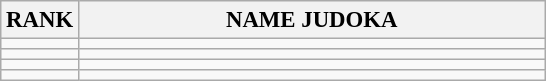<table class="wikitable" style="font-size:95%;">
<tr>
<th>RANK</th>
<th align="left" style="width: 20em">NAME JUDOKA</th>
</tr>
<tr>
<td align="center"></td>
<td></td>
</tr>
<tr>
<td align="center"></td>
<td></td>
</tr>
<tr>
<td align="center"></td>
<td></td>
</tr>
<tr>
<td align="center"></td>
<td></td>
</tr>
</table>
